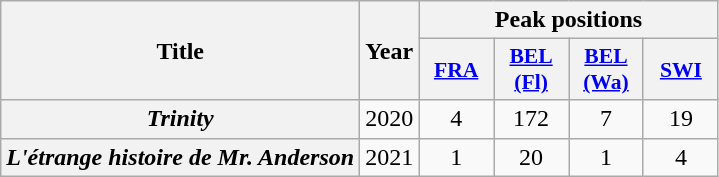<table class="wikitable plainrowheaders" style="text-align:center">
<tr>
<th scope="col" rowspan="2">Title</th>
<th scope="col" rowspan="2">Year</th>
<th scope="col" colspan="4">Peak positions</th>
</tr>
<tr>
<th scope="col" style="width:3em;font-size:90%;"><a href='#'>FRA</a><br></th>
<th scope="col" style="width:3em;font-size:90%;"><a href='#'>BEL <br>(Fl)</a><br></th>
<th scope="col" style="width:3em;font-size:90%;"><a href='#'>BEL <br>(Wa)</a><br></th>
<th scope="col" style="width:3em;font-size:90%;"><a href='#'>SWI</a><br></th>
</tr>
<tr>
<th scope="row"><em>Trinity</em></th>
<td>2020</td>
<td>4</td>
<td>172</td>
<td>7</td>
<td>19</td>
</tr>
<tr>
<th scope="row"><em>L'étrange histoire de Mr. Anderson</em></th>
<td>2021</td>
<td>1<br></td>
<td>20</td>
<td>1</td>
<td>4</td>
</tr>
</table>
